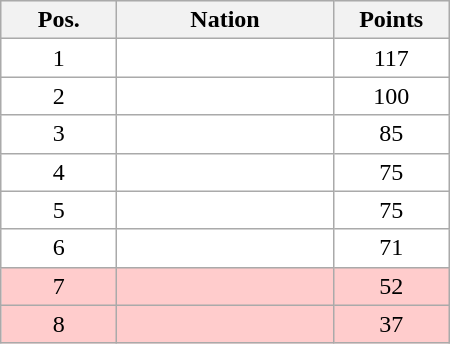<table class="wikitable gauche" cellspacing="1" style="width:300px;">
<tr style="text-align:center; background:#efefef;">
<th style="width:70px;">Pos.</th>
<th>Nation</th>
<th style="width:70px;">Points</th>
</tr>
<tr style="vertical-align:top; text-align:center; background:#fff;">
<td>1</td>
<td style="text-align:left;"></td>
<td>117</td>
</tr>
<tr style="vertical-align:top; text-align:center; background:#fff;">
<td>2</td>
<td style="text-align:left;"></td>
<td>100</td>
</tr>
<tr style="vertical-align:top; text-align:center; background:#fff;">
<td>3</td>
<td style="text-align:left;"></td>
<td>85</td>
</tr>
<tr style="vertical-align:top; text-align:center; background:#fff;">
<td>4</td>
<td style="text-align:left;"></td>
<td>75</td>
</tr>
<tr style="vertical-align:top; text-align:center; background:#fff;">
<td>5</td>
<td style="text-align:left;"></td>
<td>75</td>
</tr>
<tr style="vertical-align:top; text-align:center; background:#fff;">
<td>6</td>
<td style="text-align:left;"></td>
<td>71</td>
</tr>
<tr style="vertical-align:top; text-align:center; background:#ffcccc;">
<td>7</td>
<td style="text-align:left;"></td>
<td>52</td>
</tr>
<tr style="vertical-align:top; text-align:center; background:#ffcccc;">
<td>8</td>
<td style="text-align:left;"></td>
<td>37</td>
</tr>
</table>
